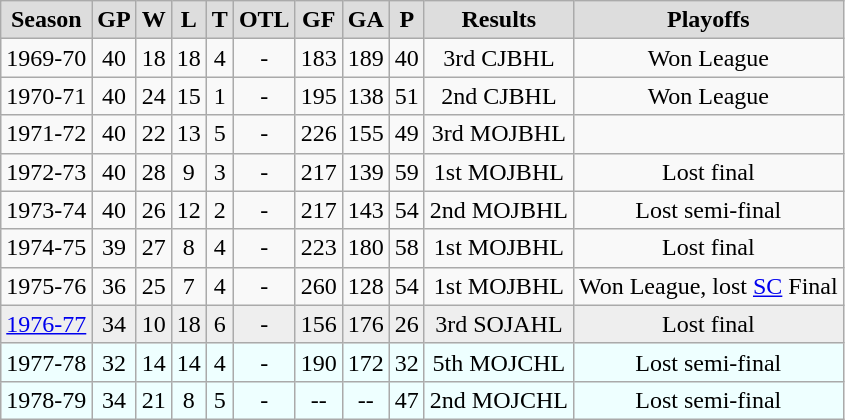<table class="wikitable">
<tr align="center"  bgcolor="#dddddd">
<td><strong>Season</strong></td>
<td><strong>GP</strong></td>
<td><strong>W</strong></td>
<td><strong>L</strong></td>
<td><strong>T</strong></td>
<td><strong>OTL</strong></td>
<td><strong>GF</strong></td>
<td><strong>GA</strong></td>
<td><strong>P</strong></td>
<td><strong>Results</strong></td>
<td><strong>Playoffs</strong></td>
</tr>
<tr align="center">
<td>1969-70</td>
<td>40</td>
<td>18</td>
<td>18</td>
<td>4</td>
<td>-</td>
<td>183</td>
<td>189</td>
<td>40</td>
<td>3rd CJBHL</td>
<td>Won League</td>
</tr>
<tr align="center">
<td>1970-71</td>
<td>40</td>
<td>24</td>
<td>15</td>
<td>1</td>
<td>-</td>
<td>195</td>
<td>138</td>
<td>51</td>
<td>2nd CJBHL</td>
<td>Won League</td>
</tr>
<tr align="center">
<td>1971-72</td>
<td>40</td>
<td>22</td>
<td>13</td>
<td>5</td>
<td>-</td>
<td>226</td>
<td>155</td>
<td>49</td>
<td>3rd MOJBHL</td>
<td></td>
</tr>
<tr align="center">
<td>1972-73</td>
<td>40</td>
<td>28</td>
<td>9</td>
<td>3</td>
<td>-</td>
<td>217</td>
<td>139</td>
<td>59</td>
<td>1st MOJBHL</td>
<td>Lost final</td>
</tr>
<tr align="center">
<td>1973-74</td>
<td>40</td>
<td>26</td>
<td>12</td>
<td>2</td>
<td>-</td>
<td>217</td>
<td>143</td>
<td>54</td>
<td>2nd MOJBHL</td>
<td>Lost semi-final</td>
</tr>
<tr align="center">
<td>1974-75</td>
<td>39</td>
<td>27</td>
<td>8</td>
<td>4</td>
<td>-</td>
<td>223</td>
<td>180</td>
<td>58</td>
<td>1st MOJBHL</td>
<td>Lost final</td>
</tr>
<tr align="center">
<td>1975-76</td>
<td>36</td>
<td>25</td>
<td>7</td>
<td>4</td>
<td>-</td>
<td>260</td>
<td>128</td>
<td>54</td>
<td>1st MOJBHL</td>
<td>Won League, lost <a href='#'>SC</a> Final</td>
</tr>
<tr align="center" bgcolor="#eeeeee">
<td><a href='#'>1976-77</a></td>
<td>34</td>
<td>10</td>
<td>18</td>
<td>6</td>
<td>-</td>
<td>156</td>
<td>176</td>
<td>26</td>
<td>3rd SOJAHL</td>
<td>Lost final</td>
</tr>
<tr align="center" bgcolor="#eeffff">
<td>1977-78</td>
<td>32</td>
<td>14</td>
<td>14</td>
<td>4</td>
<td>-</td>
<td>190</td>
<td>172</td>
<td>32</td>
<td>5th MOJCHL</td>
<td>Lost semi-final</td>
</tr>
<tr align="center" bgcolor="#eeffff">
<td>1978-79</td>
<td>34</td>
<td>21</td>
<td>8</td>
<td>5</td>
<td>-</td>
<td>--</td>
<td>--</td>
<td>47</td>
<td>2nd MOJCHL</td>
<td>Lost semi-final</td>
</tr>
</table>
